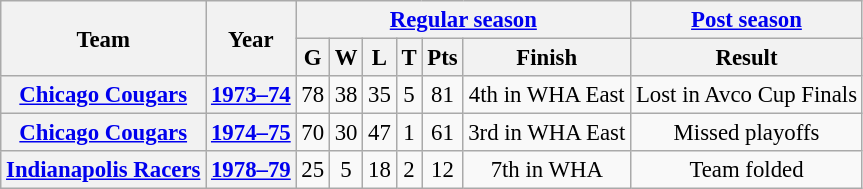<table class="wikitable" style="font-size: 95%; text-align:center;">
<tr>
<th rowspan="2">Team</th>
<th rowspan="2">Year</th>
<th colspan="6"><a href='#'>Regular season</a></th>
<th><a href='#'>Post season</a></th>
</tr>
<tr>
<th>G</th>
<th>W</th>
<th>L</th>
<th>T</th>
<th>Pts</th>
<th>Finish</th>
<th>Result</th>
</tr>
<tr>
<th><a href='#'>Chicago Cougars</a></th>
<th><a href='#'>1973–74</a></th>
<td>78</td>
<td>38</td>
<td>35</td>
<td>5</td>
<td>81</td>
<td>4th in WHA East</td>
<td>Lost in Avco Cup Finals</td>
</tr>
<tr>
<th><a href='#'>Chicago Cougars</a></th>
<th><a href='#'>1974–75</a></th>
<td>70</td>
<td>30</td>
<td>47</td>
<td>1</td>
<td>61</td>
<td>3rd in WHA East</td>
<td>Missed playoffs</td>
</tr>
<tr>
<th><a href='#'>Indianapolis Racers</a></th>
<th><a href='#'>1978–79</a></th>
<td>25</td>
<td>5</td>
<td>18</td>
<td>2</td>
<td>12</td>
<td>7th in WHA</td>
<td>Team folded</td>
</tr>
</table>
